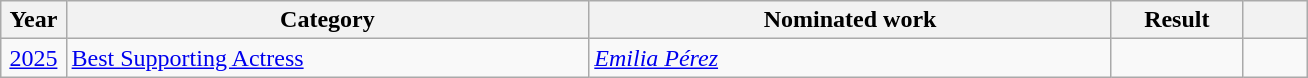<table class="wikitable plainrowheaders" style="width:69%;">
<tr>
<th scope="col" style="width:5%;">Year</th>
<th scope="col" style="width:40%;">Category</th>
<th scope="col" style="width:40%;">Nominated work</th>
<th scope="col" style="width:10%;">Result</th>
<th scope="col" style="width:5%;"></th>
</tr>
<tr>
<td style="text-align:center;"><a href='#'>2025</a></td>
<td><a href='#'>Best Supporting Actress</a></td>
<td><em><a href='#'>Emilia Pérez</a></em></td>
<td></td>
<td style="text-align:center;"></td>
</tr>
</table>
